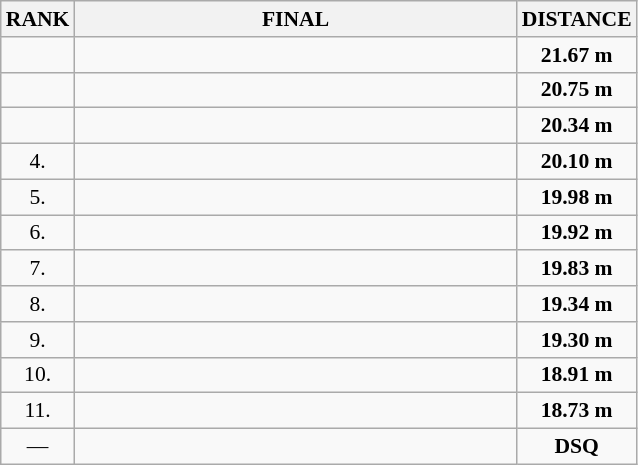<table class="wikitable" style="border-collapse: collapse; font-size: 90%;">
<tr>
<th>RANK</th>
<th style="width: 20em">FINAL</th>
<th style="width: 5em">DISTANCE</th>
</tr>
<tr>
<td align="center"></td>
<td></td>
<td align="center"><strong>21.67 m</strong></td>
</tr>
<tr>
<td align="center"></td>
<td></td>
<td align="center"><strong>20.75 m</strong></td>
</tr>
<tr>
<td align="center"></td>
<td></td>
<td align="center"><strong>20.34 m</strong></td>
</tr>
<tr>
<td align="center">4.</td>
<td></td>
<td align="center"><strong>20.10 m</strong></td>
</tr>
<tr>
<td align="center">5.</td>
<td></td>
<td align="center"><strong>19.98 m</strong></td>
</tr>
<tr>
<td align="center">6.</td>
<td></td>
<td align="center"><strong>19.92 m</strong></td>
</tr>
<tr>
<td align="center">7.</td>
<td></td>
<td align="center"><strong>19.83 m</strong></td>
</tr>
<tr>
<td align="center">8.</td>
<td></td>
<td align="center"><strong>19.34 m</strong></td>
</tr>
<tr>
<td align="center">9.</td>
<td></td>
<td align="center"><strong>19.30 m</strong></td>
</tr>
<tr>
<td align="center">10.</td>
<td></td>
<td align="center"><strong>18.91 m</strong></td>
</tr>
<tr>
<td align="center">11.</td>
<td></td>
<td align="center"><strong>18.73 m</strong></td>
</tr>
<tr>
<td align="center">—</td>
<td></td>
<td align="center"><strong>DSQ</strong></td>
</tr>
</table>
